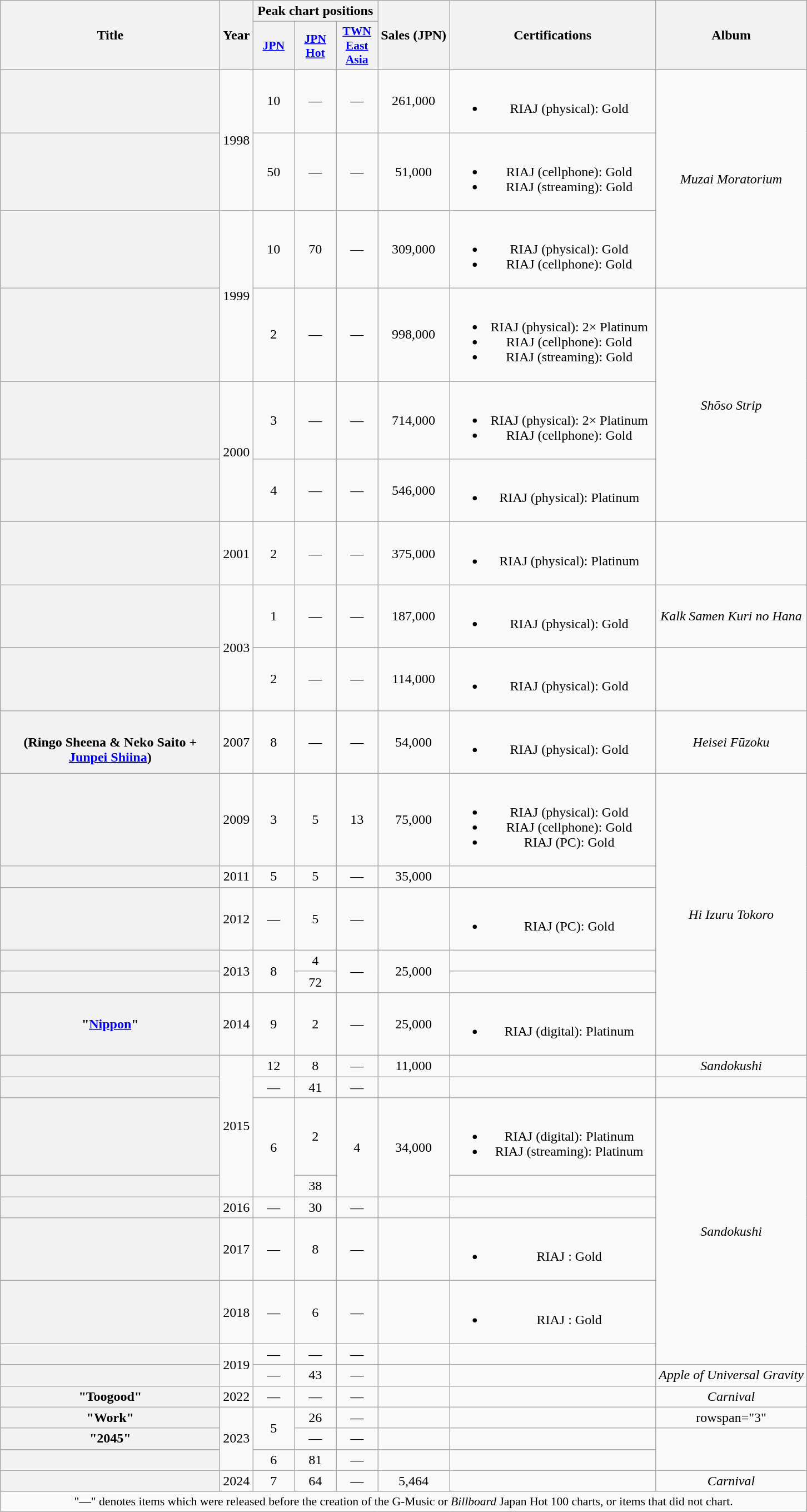<table class="wikitable plainrowheaders" style="text-align:center;">
<tr>
<th scope="col" rowspan="2" style="width:16em;">Title</th>
<th scope="col" rowspan="2">Year</th>
<th scope="col" colspan="3">Peak chart positions</th>
<th scope="col" rowspan="2">Sales (JPN)</th>
<th scope="col" rowspan="2" style="width:15em;">Certifications</th>
<th scope="col" rowspan="2">Album</th>
</tr>
<tr>
<th scope="col" style="width:3em;font-size:90%;"><a href='#'>JPN</a><br></th>
<th scope="col" style="width:3em;font-size:90%;"><a href='#'>JPN Hot</a><br></th>
<th scope="col" style="width:3em;font-size:90%;"><a href='#'>TWN East Asia</a><br></th>
</tr>
<tr>
<th scope="row"></th>
<td rowspan="2">1998</td>
<td>10</td>
<td>—</td>
<td>—</td>
<td>261,000</td>
<td><br><ul><li>RIAJ <span>(physical)</span>: Gold</li></ul></td>
<td rowspan=3><em>Muzai Moratorium</em></td>
</tr>
<tr>
<th scope="row"></th>
<td>50</td>
<td>—</td>
<td>—</td>
<td>51,000</td>
<td><br><ul><li>RIAJ <span>(cellphone)</span>: Gold</li><li>RIAJ <span>(streaming)</span>: Gold</li></ul></td>
</tr>
<tr>
<th scope="row"></th>
<td rowspan="2">1999</td>
<td>10</td>
<td>70</td>
<td>—</td>
<td>309,000</td>
<td><br><ul><li>RIAJ <span>(physical)</span>: Gold</li><li>RIAJ <span>(cellphone)</span>: Gold</li></ul></td>
</tr>
<tr>
<th scope="row"></th>
<td>2</td>
<td>—</td>
<td>—</td>
<td>998,000</td>
<td><br><ul><li>RIAJ <span>(physical)</span>: 2× Platinum</li><li>RIAJ <span>(cellphone)</span>: Gold</li><li>RIAJ <span>(streaming)</span>: Gold</li></ul></td>
<td rowspan=3><em>Shōso Strip</em></td>
</tr>
<tr>
<th scope="row"></th>
<td rowspan="2">2000</td>
<td>3</td>
<td>—</td>
<td>—</td>
<td>714,000</td>
<td><br><ul><li>RIAJ <span>(physical)</span>: 2× Platinum</li><li>RIAJ <span>(cellphone)</span>: Gold</li></ul></td>
</tr>
<tr>
<th scope="row"></th>
<td>4</td>
<td>—</td>
<td>—</td>
<td>546,000</td>
<td><br><ul><li>RIAJ <span>(physical)</span>: Platinum</li></ul></td>
</tr>
<tr>
<th scope="row"></th>
<td>2001</td>
<td>2</td>
<td>—</td>
<td>—</td>
<td>375,000</td>
<td><br><ul><li>RIAJ <span>(physical)</span>: Platinum</li></ul></td>
<td></td>
</tr>
<tr>
<th scope="row"></th>
<td rowspan="2">2003</td>
<td>1</td>
<td>—</td>
<td>—</td>
<td>187,000</td>
<td><br><ul><li>RIAJ <span>(physical)</span>: Gold</li></ul></td>
<td><em>Kalk Samen Kuri no Hana</em></td>
</tr>
<tr>
<th scope="row"></th>
<td>2</td>
<td>—</td>
<td>—</td>
<td>114,000</td>
<td><br><ul><li>RIAJ <span>(physical)</span>: Gold</li></ul></td>
<td></td>
</tr>
<tr>
<th scope="row"><br><span>(Ringo Sheena & Neko Saito + <a href='#'>Junpei Shiina</a>)</span></th>
<td>2007</td>
<td>8</td>
<td>—</td>
<td>—</td>
<td>54,000</td>
<td><br><ul><li>RIAJ <span>(physical)</span>: Gold</li></ul></td>
<td><em>Heisei Fūzoku</em></td>
</tr>
<tr>
<th scope="row"></th>
<td>2009</td>
<td>3</td>
<td>5</td>
<td>13</td>
<td>75,000</td>
<td><br><ul><li>RIAJ <span>(physical)</span>: Gold</li><li>RIAJ <span>(cellphone)</span>: Gold</li><li>RIAJ <span>(PC)</span>: Gold</li></ul></td>
<td rowspan=6><em>Hi Izuru Tokoro</em></td>
</tr>
<tr>
<th scope="row"></th>
<td>2011</td>
<td>5</td>
<td>5</td>
<td>—</td>
<td>35,000</td>
<td></td>
</tr>
<tr>
<th scope="row"></th>
<td>2012</td>
<td>—</td>
<td>5</td>
<td>—</td>
<td></td>
<td><br><ul><li>RIAJ <span>(PC)</span>: Gold</li></ul></td>
</tr>
<tr>
<th scope="row"></th>
<td rowspan="2">2013</td>
<td rowspan="2">8</td>
<td>4</td>
<td rowspan="2">—</td>
<td rowspan="2">25,000</td>
<td></td>
</tr>
<tr>
<th scope="row"></th>
<td>72</td>
<td></td>
</tr>
<tr>
<th scope="row">"<a href='#'>Nippon</a>"</th>
<td>2014</td>
<td>9</td>
<td>2</td>
<td>—</td>
<td>25,000</td>
<td><br><ul><li>RIAJ <span>(digital)</span>: Platinum</li></ul></td>
</tr>
<tr>
<th scope="row"></th>
<td rowspan="4">2015</td>
<td>12</td>
<td>8</td>
<td>—</td>
<td>11,000</td>
<td></td>
<td><em>Sandokushi</em></td>
</tr>
<tr>
<th scope="row"></th>
<td>—</td>
<td>41</td>
<td>—</td>
<td></td>
<td></td>
<td></td>
</tr>
<tr>
<th scope="row"></th>
<td rowspan="2">6</td>
<td>2</td>
<td rowspan="2">4</td>
<td rowspan="2">34,000</td>
<td><br><ul><li>RIAJ <span>(digital)</span>: Platinum</li><li>RIAJ <span>(streaming)</span>: Platinum</li></ul></td>
<td rowspan="6"><em>Sandokushi</em></td>
</tr>
<tr>
<th scope="row"></th>
<td>38</td>
<td></td>
</tr>
<tr>
<th scope="row"></th>
<td rowspan="1">2016</td>
<td>—</td>
<td>30</td>
<td>—</td>
<td></td>
<td></td>
</tr>
<tr>
<th scope="row"><br></th>
<td>2017</td>
<td>—</td>
<td>8</td>
<td>—</td>
<td></td>
<td><br><ul><li>RIAJ : Gold</li></ul></td>
</tr>
<tr>
<th scope="row"><br></th>
<td>2018</td>
<td>—</td>
<td>6</td>
<td>—</td>
<td></td>
<td><br><ul><li>RIAJ : Gold</li></ul></td>
</tr>
<tr>
<th scope="row"></th>
<td rowspan="2">2019</td>
<td>—</td>
<td>—</td>
<td>—</td>
<td></td>
<td></td>
</tr>
<tr>
<th scope="row"><br></th>
<td>—</td>
<td>43</td>
<td>—</td>
<td></td>
<td></td>
<td><em>Apple of Universal Gravity</em></td>
</tr>
<tr>
<th scope="row">"Toogood"</th>
<td>2022</td>
<td>—</td>
<td>—</td>
<td>—</td>
<td></td>
<td></td>
<td><em>Carnival</em></td>
</tr>
<tr>
<th scope="row">"Work"<br></th>
<td rowspan="3">2023</td>
<td rowspan="2">5</td>
<td>26</td>
<td>—</td>
<td></td>
<td></td>
<td>rowspan="3" </td>
</tr>
<tr>
<th scope="row">"2045"<br></th>
<td>—</td>
<td>—</td>
<td></td>
<td></td>
</tr>
<tr>
<th scope="row"></th>
<td>6</td>
<td>81</td>
<td>—</td>
<td></td>
<td></td>
</tr>
<tr>
<th scope="row"></th>
<td>2024</td>
<td>7</td>
<td>64</td>
<td>—</td>
<td>5,464</td>
<td></td>
<td><em>Carnival</em></td>
</tr>
<tr>
<td colspan="12" align="center" style="font-size:90%;">"—" denotes items which were released before the creation of the G-Music or <em>Billboard</em> Japan Hot 100 charts, or items that did not chart.</td>
</tr>
</table>
